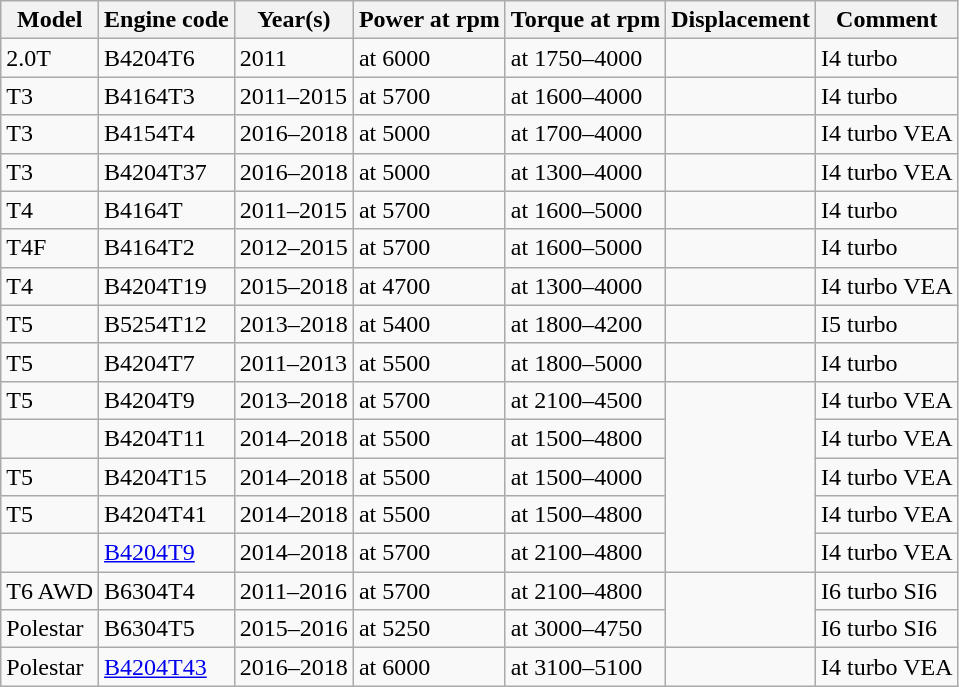<table class="wikitable collapsible">
<tr>
<th>Model</th>
<th>Engine code</th>
<th>Year(s)</th>
<th>Power at rpm</th>
<th>Torque at rpm</th>
<th>Displacement</th>
<th>Comment</th>
</tr>
<tr>
<td>2.0T</td>
<td>B4204T6</td>
<td>2011</td>
<td> at 6000</td>
<td> at 1750–4000</td>
<td></td>
<td>I4 turbo</td>
</tr>
<tr>
<td>T3</td>
<td>B4164T3</td>
<td>2011–2015</td>
<td> at 5700</td>
<td> at 1600–4000</td>
<td></td>
<td>I4 turbo</td>
</tr>
<tr>
<td>T3</td>
<td>B4154T4</td>
<td>2016–2018</td>
<td> at 5000</td>
<td> at 1700–4000</td>
<td></td>
<td>I4 turbo VEA</td>
</tr>
<tr>
<td>T3</td>
<td>B4204T37</td>
<td>2016–2018</td>
<td> at 5000</td>
<td> at 1300–4000</td>
<td></td>
<td>I4 turbo VEA</td>
</tr>
<tr>
<td>T4</td>
<td>B4164T</td>
<td>2011–2015</td>
<td> at 5700</td>
<td> at 1600–5000</td>
<td></td>
<td>I4 turbo</td>
</tr>
<tr>
<td>T4F</td>
<td>B4164T2</td>
<td>2012–2015</td>
<td> at 5700</td>
<td> at 1600–5000</td>
<td></td>
<td>I4 turbo</td>
</tr>
<tr>
<td>T4</td>
<td>B4204T19</td>
<td>2015–2018</td>
<td> at 4700</td>
<td> at 1300–4000</td>
<td></td>
<td>I4 turbo VEA</td>
</tr>
<tr>
<td>T5</td>
<td>B5254T12</td>
<td>2013–2018</td>
<td> at 5400</td>
<td> at 1800–4200</td>
<td></td>
<td>I5 turbo</td>
</tr>
<tr>
<td>T5</td>
<td>B4204T7</td>
<td>2011–2013</td>
<td> at 5500</td>
<td> at 1800–5000</td>
<td></td>
<td>I4 turbo</td>
</tr>
<tr>
<td>T5</td>
<td>B4204T9</td>
<td>2013–2018</td>
<td> at 5700</td>
<td> at 2100–4500</td>
<td rowspan="5"></td>
<td>I4 turbo VEA</td>
</tr>
<tr>
<td></td>
<td>B4204T11</td>
<td>2014–2018</td>
<td> at 5500</td>
<td> at 1500–4800</td>
<td>I4 turbo VEA</td>
</tr>
<tr>
<td>T5</td>
<td>B4204T15</td>
<td>2014–2018</td>
<td> at 5500</td>
<td> at 1500–4000</td>
<td>I4 turbo VEA</td>
</tr>
<tr>
<td>T5</td>
<td>B4204T41</td>
<td>2014–2018</td>
<td> at 5500</td>
<td> at 1500–4800</td>
<td>I4 turbo VEA</td>
</tr>
<tr>
<td></td>
<td><a href='#'>B4204T9</a></td>
<td>2014–2018</td>
<td> at 5700</td>
<td> at 2100–4800</td>
<td>I4 turbo VEA</td>
</tr>
<tr>
<td>T6 AWD</td>
<td>B6304T4</td>
<td>2011–2016</td>
<td> at 5700</td>
<td> at 2100–4800</td>
<td rowspan="2"></td>
<td>I6 turbo SI6</td>
</tr>
<tr>
<td>Polestar</td>
<td>B6304T5</td>
<td>2015–2016</td>
<td> at 5250</td>
<td> at 3000–4750</td>
<td>I6 turbo SI6</td>
</tr>
<tr>
<td>Polestar</td>
<td><a href='#'>B4204T43</a></td>
<td>2016–2018</td>
<td> at 6000</td>
<td> at 3100–5100</td>
<td></td>
<td>I4 turbo VEA</td>
</tr>
</table>
